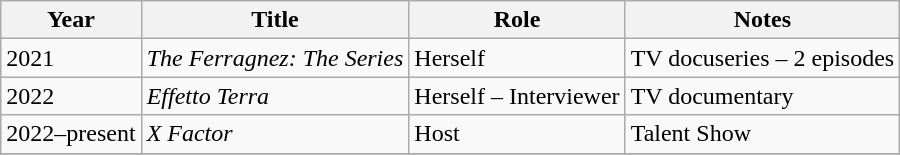<table class="wikitable">
<tr>
<th>Year</th>
<th>Title</th>
<th>Role</th>
<th>Notes</th>
</tr>
<tr>
<td>2021</td>
<td><em>The Ferragnez: The Series</em></td>
<td>Herself</td>
<td>TV docuseries – 2 episodes</td>
</tr>
<tr>
<td>2022</td>
<td><em>Effetto Terra</em></td>
<td>Herself – Interviewer</td>
<td>TV documentary</td>
</tr>
<tr>
<td>2022–present</td>
<td><em>X Factor</em></td>
<td>Host</td>
<td>Talent Show</td>
</tr>
<tr>
</tr>
</table>
